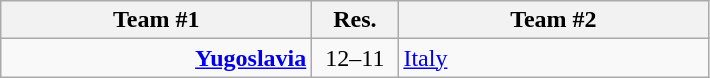<table class=wikitable style="text-align:center">
<tr>
<th width=200>Team #1</th>
<th width=50>Res.</th>
<th width=200>Team #2</th>
</tr>
<tr>
<td align=right><strong><a href='#'>Yugoslavia</a></strong> </td>
<td align=center>12–11</td>
<td align=left> <a href='#'>Italy</a></td>
</tr>
</table>
